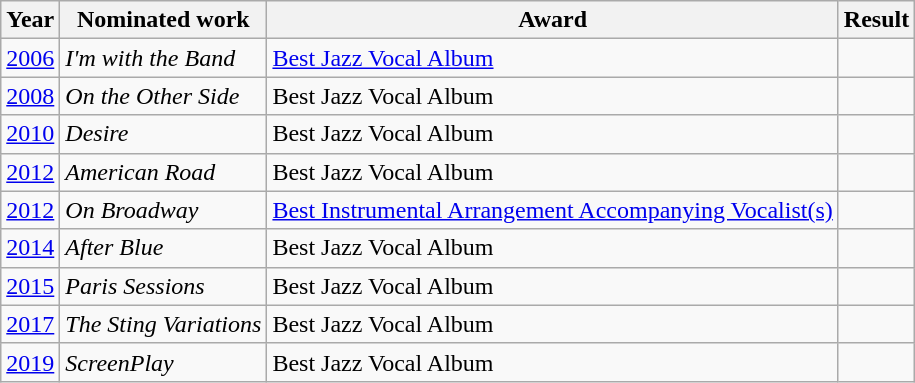<table class="wikitable">
<tr>
<th style="text-align:center;">Year</th>
<th style="text-align:center;">Nominated work</th>
<th style="text-align:center;">Award</th>
<th style="text-align:center;">Result</th>
</tr>
<tr>
<td><a href='#'>2006</a></td>
<td><em>I'm with the Band</em></td>
<td><a href='#'>Best Jazz Vocal Album</a></td>
<td></td>
</tr>
<tr>
<td><a href='#'>2008</a></td>
<td><em>On the Other Side</em></td>
<td>Best Jazz Vocal Album</td>
<td></td>
</tr>
<tr>
<td><a href='#'>2010</a></td>
<td><em>Desire</em></td>
<td>Best Jazz Vocal Album</td>
<td></td>
</tr>
<tr>
<td><a href='#'>2012</a></td>
<td><em>American Road</em></td>
<td>Best Jazz Vocal Album</td>
<td></td>
</tr>
<tr>
<td><a href='#'>2012</a></td>
<td><em>On Broadway</em></td>
<td><a href='#'>Best Instrumental Arrangement Accompanying Vocalist(s)</a></td>
<td></td>
</tr>
<tr>
<td><a href='#'>2014</a></td>
<td><em>After Blue</em></td>
<td>Best Jazz Vocal Album</td>
<td></td>
</tr>
<tr>
<td><a href='#'>2015</a></td>
<td><em>Paris Sessions</em></td>
<td>Best Jazz Vocal Album</td>
<td></td>
</tr>
<tr>
<td><a href='#'>2017</a></td>
<td><em>The Sting Variations</em></td>
<td>Best Jazz Vocal Album</td>
<td></td>
</tr>
<tr>
<td><a href='#'>2019</a></td>
<td><em>ScreenPlay</em></td>
<td>Best Jazz Vocal Album</td>
<td></td>
</tr>
</table>
